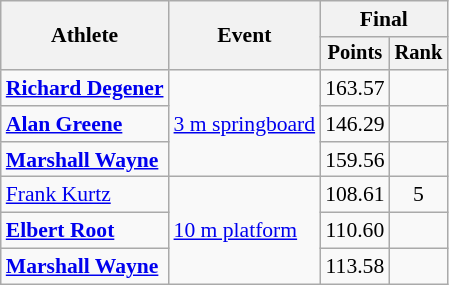<table class="wikitable" style="font-size:90%;">
<tr>
<th rowspan=2>Athlete</th>
<th rowspan=2>Event</th>
<th colspan=2>Final</th>
</tr>
<tr style="font-size:95%">
<th>Points</th>
<th>Rank</th>
</tr>
<tr align=center>
<td align=left><strong><a href='#'>Richard Degener</a></strong></td>
<td align=left rowspan=3><a href='#'>3 m springboard</a></td>
<td>163.57</td>
<td></td>
</tr>
<tr align=center>
<td align=left><strong><a href='#'>Alan Greene</a></strong></td>
<td>146.29</td>
<td></td>
</tr>
<tr align=center>
<td align=left><strong><a href='#'>Marshall Wayne</a></strong></td>
<td>159.56</td>
<td></td>
</tr>
<tr align=center>
<td align=left><a href='#'>Frank Kurtz</a></td>
<td align=left rowspan=3><a href='#'>10 m platform</a></td>
<td>108.61</td>
<td>5</td>
</tr>
<tr align=center>
<td align=left><strong><a href='#'>Elbert Root</a></strong></td>
<td>110.60</td>
<td></td>
</tr>
<tr align=center>
<td align=left><strong><a href='#'>Marshall Wayne</a></strong></td>
<td>113.58</td>
<td></td>
</tr>
</table>
